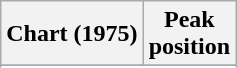<table class="wikitable">
<tr>
<th>Chart (1975)</th>
<th>Peak<br>position</th>
</tr>
<tr>
</tr>
<tr>
</tr>
</table>
